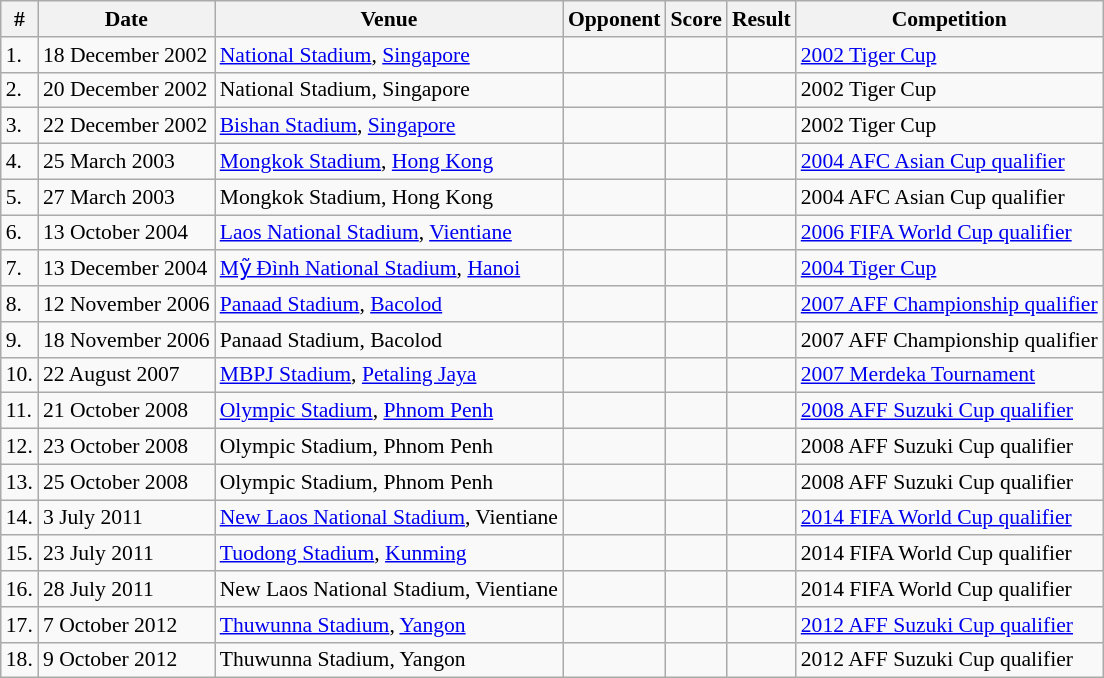<table class="wikitable" style="font-size:90%">
<tr>
<th>#</th>
<th>Date</th>
<th>Venue</th>
<th>Opponent</th>
<th>Score</th>
<th>Result</th>
<th>Competition</th>
</tr>
<tr>
<td>1.</td>
<td>18 December 2002</td>
<td><a href='#'>National Stadium</a>, <a href='#'>Singapore</a></td>
<td></td>
<td></td>
<td></td>
<td><a href='#'>2002 Tiger Cup</a></td>
</tr>
<tr>
<td>2.</td>
<td>20 December 2002</td>
<td>National Stadium, Singapore</td>
<td></td>
<td></td>
<td></td>
<td>2002 Tiger Cup</td>
</tr>
<tr>
<td>3.</td>
<td>22 December 2002</td>
<td><a href='#'>Bishan Stadium</a>, <a href='#'>Singapore</a></td>
<td></td>
<td></td>
<td></td>
<td>2002 Tiger Cup</td>
</tr>
<tr>
<td>4.</td>
<td>25 March 2003</td>
<td><a href='#'>Mongkok Stadium</a>, <a href='#'>Hong Kong</a></td>
<td></td>
<td></td>
<td></td>
<td><a href='#'>2004 AFC Asian Cup qualifier</a></td>
</tr>
<tr>
<td>5.</td>
<td>27 March 2003</td>
<td>Mongkok Stadium, Hong Kong</td>
<td></td>
<td></td>
<td></td>
<td>2004 AFC Asian Cup qualifier</td>
</tr>
<tr>
<td>6.</td>
<td>13 October 2004</td>
<td><a href='#'>Laos National Stadium</a>, <a href='#'>Vientiane</a></td>
<td></td>
<td></td>
<td></td>
<td><a href='#'>2006 FIFA World Cup qualifier</a></td>
</tr>
<tr>
<td>7.</td>
<td>13 December 2004</td>
<td><a href='#'>Mỹ Đình National Stadium</a>, <a href='#'>Hanoi</a></td>
<td></td>
<td></td>
<td></td>
<td><a href='#'>2004 Tiger Cup</a></td>
</tr>
<tr>
<td>8.</td>
<td>12 November 2006</td>
<td><a href='#'>Panaad Stadium</a>, <a href='#'>Bacolod</a></td>
<td></td>
<td></td>
<td></td>
<td><a href='#'>2007 AFF Championship qualifier</a></td>
</tr>
<tr>
<td>9.</td>
<td>18 November 2006</td>
<td>Panaad Stadium, Bacolod</td>
<td></td>
<td></td>
<td></td>
<td>2007 AFF Championship qualifier</td>
</tr>
<tr>
<td>10.</td>
<td>22 August 2007</td>
<td><a href='#'>MBPJ Stadium</a>, <a href='#'>Petaling Jaya</a></td>
<td></td>
<td></td>
<td></td>
<td><a href='#'>2007 Merdeka Tournament</a></td>
</tr>
<tr>
<td>11.</td>
<td>21 October 2008</td>
<td><a href='#'>Olympic Stadium</a>, <a href='#'>Phnom Penh</a></td>
<td></td>
<td></td>
<td></td>
<td><a href='#'>2008 AFF Suzuki Cup qualifier</a></td>
</tr>
<tr>
<td>12.</td>
<td>23 October 2008</td>
<td>Olympic Stadium, Phnom Penh</td>
<td></td>
<td></td>
<td></td>
<td>2008 AFF Suzuki Cup qualifier</td>
</tr>
<tr>
<td>13.</td>
<td>25 October 2008</td>
<td>Olympic Stadium, Phnom Penh</td>
<td></td>
<td></td>
<td></td>
<td>2008 AFF Suzuki Cup qualifier</td>
</tr>
<tr>
<td>14.</td>
<td>3 July 2011</td>
<td><a href='#'>New Laos National Stadium</a>, Vientiane</td>
<td></td>
<td></td>
<td></td>
<td><a href='#'>2014 FIFA World Cup qualifier</a></td>
</tr>
<tr>
<td>15.</td>
<td>23 July 2011</td>
<td><a href='#'>Tuodong Stadium</a>, <a href='#'>Kunming</a></td>
<td></td>
<td></td>
<td></td>
<td>2014 FIFA World Cup qualifier</td>
</tr>
<tr>
<td>16.</td>
<td>28 July 2011</td>
<td>New Laos National Stadium, Vientiane</td>
<td></td>
<td></td>
<td></td>
<td>2014 FIFA World Cup qualifier</td>
</tr>
<tr>
<td>17.</td>
<td>7 October 2012</td>
<td><a href='#'>Thuwunna Stadium</a>, <a href='#'>Yangon</a></td>
<td></td>
<td></td>
<td></td>
<td><a href='#'>2012 AFF Suzuki Cup qualifier</a></td>
</tr>
<tr>
<td>18.</td>
<td>9 October 2012</td>
<td>Thuwunna Stadium, Yangon</td>
<td></td>
<td></td>
<td></td>
<td>2012 AFF Suzuki Cup qualifier</td>
</tr>
</table>
